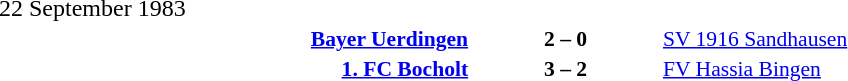<table width=100% cellspacing=1>
<tr>
<th width=25%></th>
<th width=10%></th>
<th width=25%></th>
<th></th>
</tr>
<tr>
<td>22 September 1983</td>
</tr>
<tr style=font-size:90%>
<td align=right><strong><a href='#'>Bayer Uerdingen</a></strong></td>
<td align=center><strong>2 – 0</strong></td>
<td><a href='#'>SV 1916 Sandhausen</a></td>
</tr>
<tr style=font-size:90%>
<td align=right><strong><a href='#'>1. FC Bocholt</a></strong></td>
<td align=center><strong>3 – 2</strong></td>
<td><a href='#'>FV Hassia Bingen</a></td>
</tr>
</table>
